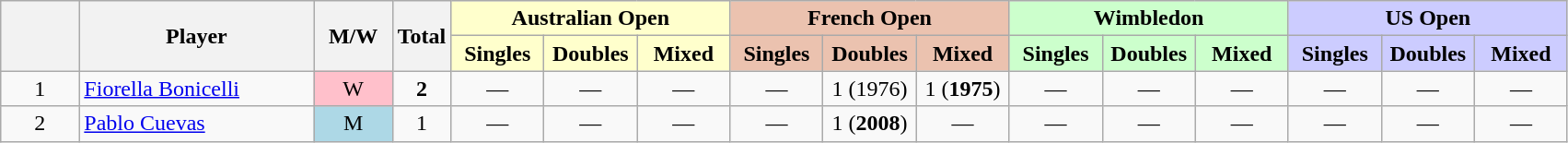<table class="wikitable mw-datatable sortable" style="text-align:center;">
<tr>
<th data-sort-type="number" width="5%" rowspan="2"></th>
<th width="15%" rowspan="2">Player</th>
<th width="5%"  rowspan="2">M/W</th>
<th rowspan="2">Total</th>
<th colspan="3" style="background:#ffc;">Australian Open</th>
<th colspan="3" style="background:#ebc2af;">French Open</th>
<th colspan="3" style="background:#cfc;">Wimbledon</th>
<th colspan="3" style="background:#ccf;">US Open</th>
</tr>
<tr>
<th style="background:#ffc; width:60px;">Singles</th>
<th style="background:#ffc; width:60px;">Doubles</th>
<th style="background:#ffc; width:60px;">Mixed</th>
<th style="background:#ebc2af; width:60px;">Singles</th>
<th style="background:#ebc2af; width:60px;">Doubles</th>
<th style="background:#ebc2af; width:60px;">Mixed</th>
<th style="background:#cfc; width:60px;">Singles</th>
<th style="background:#cfc; width:60px;">Doubles</th>
<th style="background:#cfc; width:60px;">Mixed</th>
<th style="background:#ccf; width:60px;">Singles</th>
<th style="background:#ccf; width:60px;">Doubles</th>
<th style="background:#ccf; width:60px;">Mixed</th>
</tr>
<tr>
<td>1</td>
<td style="text-align:left"><a href='#'>Fiorella Bonicelli</a></td>
<td style="background:pink;">W</td>
<td><strong>2</strong></td>
<td>—</td>
<td>—</td>
<td>—</td>
<td>—</td>
<td>1 (1976)</td>
<td>1 (<strong>1975</strong>)</td>
<td>—</td>
<td>—</td>
<td>—</td>
<td>—</td>
<td>—</td>
<td>—</td>
</tr>
<tr>
<td>2</td>
<td style="text-align:left"><a href='#'>Pablo Cuevas</a></td>
<td style="background:lightblue;">M</td>
<td>1</td>
<td>—</td>
<td>—</td>
<td>—</td>
<td>—</td>
<td>1 (<strong>2008</strong>)</td>
<td>—</td>
<td>—</td>
<td>—</td>
<td>—</td>
<td>—</td>
<td>—</td>
<td>—</td>
</tr>
</table>
